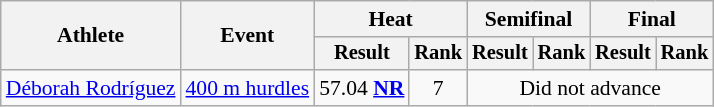<table class="wikitable" style="font-size:90%">
<tr>
<th rowspan="2">Athlete</th>
<th rowspan="2">Event</th>
<th colspan="2">Heat</th>
<th colspan="2">Semifinal</th>
<th colspan="2">Final</th>
</tr>
<tr style="font-size:95%">
<th>Result</th>
<th>Rank</th>
<th>Result</th>
<th>Rank</th>
<th>Result</th>
<th>Rank</th>
</tr>
<tr align=center>
<td align=left><a href='#'>Déborah Rodríguez</a></td>
<td align=left><a href='#'>400 m hurdles</a></td>
<td>57.04 <strong><a href='#'>NR</a></strong></td>
<td>7</td>
<td colspan=4>Did not advance</td>
</tr>
</table>
